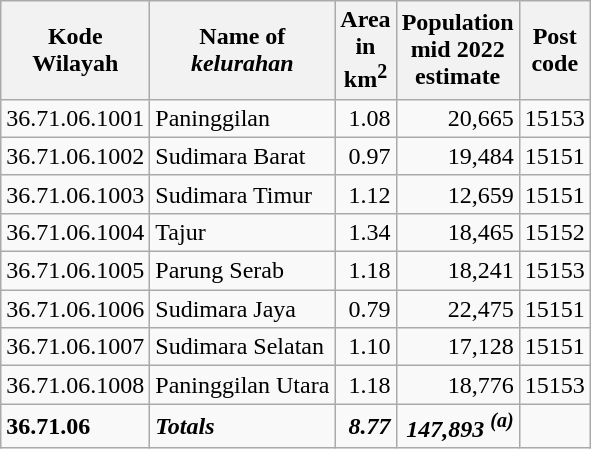<table class="wikitable">
<tr>
<th>Kode <br>Wilayah</th>
<th>Name of <br> <em>kelurahan</em></th>
<th>Area <br>in <br>km<sup>2</sup></th>
<th>Population<br>mid 2022<br>estimate</th>
<th>Post<br>code</th>
</tr>
<tr>
<td>36.71.06.1001</td>
<td>Paninggilan</td>
<td align="right">1.08</td>
<td align="right">20,665</td>
<td>15153</td>
</tr>
<tr>
<td>36.71.06.1002</td>
<td>Sudimara Barat</td>
<td align="right">0.97</td>
<td align="right">19,484</td>
<td>15151</td>
</tr>
<tr>
<td>36.71.06.1003</td>
<td>Sudimara Timur</td>
<td align="right">1.12</td>
<td align="right">12,659</td>
<td>15151</td>
</tr>
<tr>
<td>36.71.06.1004</td>
<td>Tajur</td>
<td align="right">1.34</td>
<td align="right">18,465</td>
<td>15152</td>
</tr>
<tr>
<td>36.71.06.1005</td>
<td>Parung Serab</td>
<td align="right">1.18</td>
<td align="right">18,241</td>
<td>15153</td>
</tr>
<tr>
<td>36.71.06.1006</td>
<td>Sudimara Jaya</td>
<td align="right">0.79</td>
<td align="right">22,475</td>
<td>15151</td>
</tr>
<tr>
<td>36.71.06.1007</td>
<td>Sudimara Selatan</td>
<td align="right">1.10</td>
<td align="right">17,128</td>
<td>15151</td>
</tr>
<tr>
<td>36.71.06.1008</td>
<td>Paninggilan Utara</td>
<td align="right">1.18</td>
<td align="right">18,776</td>
<td>15153</td>
</tr>
<tr>
<td><strong>36.71.06</strong></td>
<td><strong><em>Totals</em></strong></td>
<td align="right"><strong><em>8.77</em></strong></td>
<td align="right"><strong><em>147,893 <sup>(a)</sup></em></strong></td>
<td></td>
</tr>
</table>
